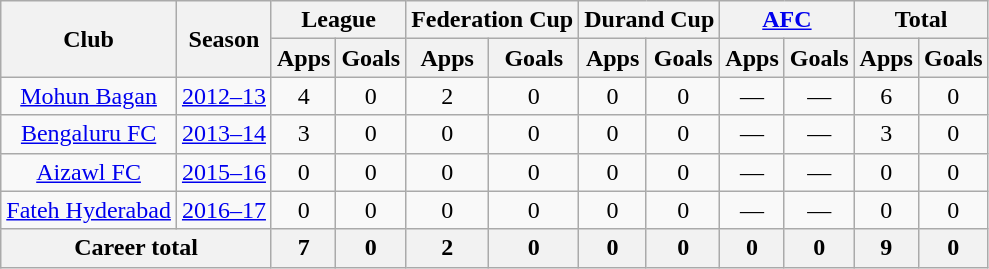<table class="wikitable" style="text-align: center;">
<tr>
<th rowspan="2">Club</th>
<th rowspan="2">Season</th>
<th colspan="2">League</th>
<th colspan="2">Federation Cup</th>
<th colspan="2">Durand Cup</th>
<th colspan="2"><a href='#'>AFC</a></th>
<th colspan="2">Total</th>
</tr>
<tr>
<th>Apps</th>
<th>Goals</th>
<th>Apps</th>
<th>Goals</th>
<th>Apps</th>
<th>Goals</th>
<th>Apps</th>
<th>Goals</th>
<th>Apps</th>
<th>Goals</th>
</tr>
<tr>
<td rowspan="1"><a href='#'>Mohun Bagan</a></td>
<td><a href='#'>2012–13</a></td>
<td>4</td>
<td>0</td>
<td>2</td>
<td>0</td>
<td>0</td>
<td>0</td>
<td>—</td>
<td>—</td>
<td>6</td>
<td>0</td>
</tr>
<tr>
<td rowspan="1"><a href='#'>Bengaluru FC</a></td>
<td><a href='#'>2013–14</a></td>
<td>3</td>
<td>0</td>
<td>0</td>
<td>0</td>
<td>0</td>
<td>0</td>
<td>—</td>
<td>—</td>
<td>3</td>
<td>0</td>
</tr>
<tr>
<td rowspan="1"><a href='#'>Aizawl FC</a></td>
<td><a href='#'>2015–16</a></td>
<td>0</td>
<td>0</td>
<td>0</td>
<td>0</td>
<td>0</td>
<td>0</td>
<td>—</td>
<td>—</td>
<td>0</td>
<td>0</td>
</tr>
<tr>
<td rowspan="1"><a href='#'>Fateh Hyderabad</a></td>
<td><a href='#'>2016–17</a></td>
<td>0</td>
<td>0</td>
<td>0</td>
<td>0</td>
<td>0</td>
<td>0</td>
<td>—</td>
<td>—</td>
<td>0</td>
<td>0</td>
</tr>
<tr>
<th colspan="2">Career total</th>
<th>7</th>
<th>0</th>
<th>2</th>
<th>0</th>
<th>0</th>
<th>0</th>
<th>0</th>
<th>0</th>
<th>9</th>
<th>0</th>
</tr>
</table>
